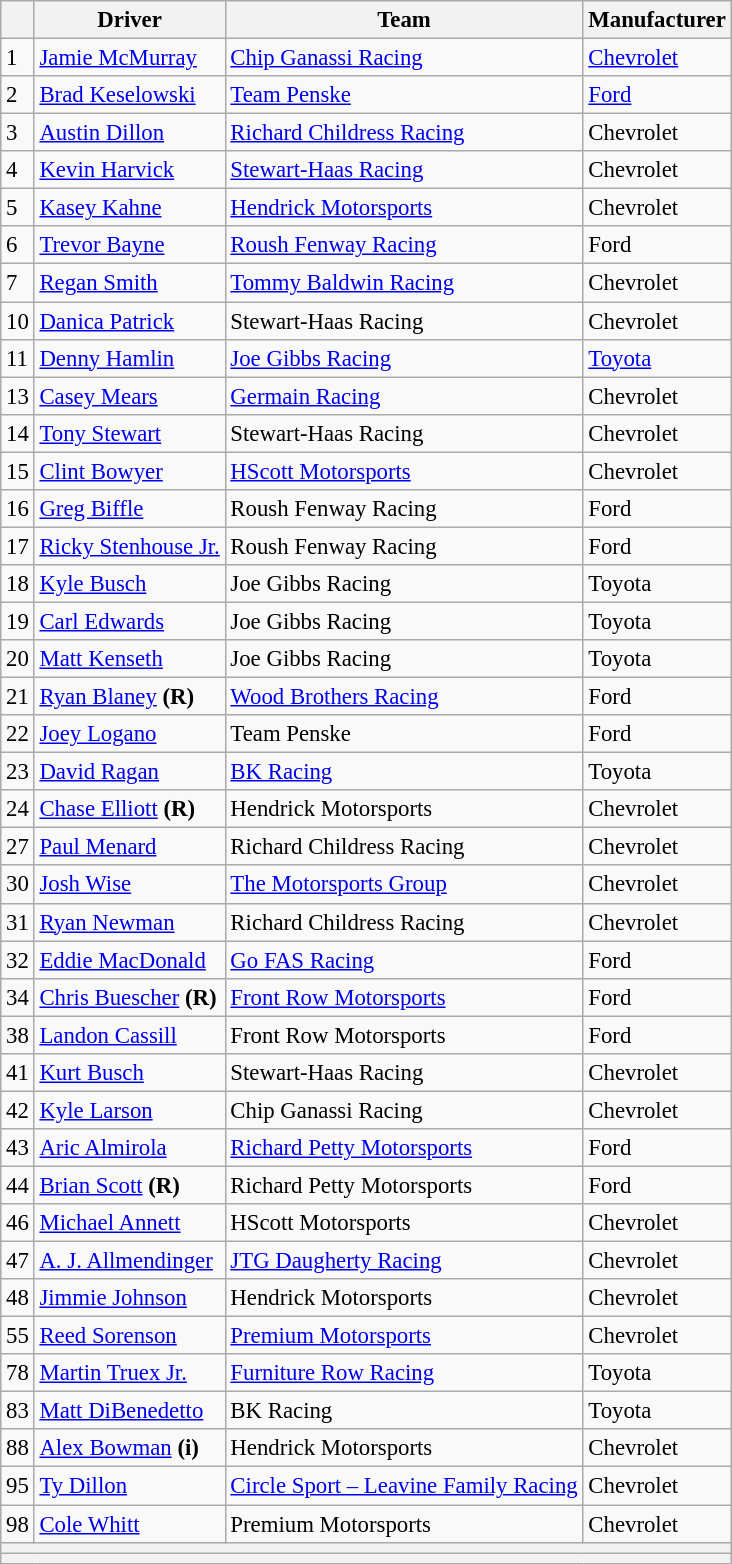<table class="wikitable" style="font-size:95%">
<tr>
<th></th>
<th>Driver</th>
<th>Team</th>
<th>Manufacturer</th>
</tr>
<tr>
<td>1</td>
<td><a href='#'>Jamie McMurray</a></td>
<td><a href='#'>Chip Ganassi Racing</a></td>
<td><a href='#'>Chevrolet</a></td>
</tr>
<tr>
<td>2</td>
<td><a href='#'>Brad Keselowski</a></td>
<td><a href='#'>Team Penske</a></td>
<td><a href='#'>Ford</a></td>
</tr>
<tr>
<td>3</td>
<td><a href='#'>Austin Dillon</a></td>
<td><a href='#'>Richard Childress Racing</a></td>
<td>Chevrolet</td>
</tr>
<tr>
<td>4</td>
<td><a href='#'>Kevin Harvick</a></td>
<td><a href='#'>Stewart-Haas Racing</a></td>
<td>Chevrolet</td>
</tr>
<tr>
<td>5</td>
<td><a href='#'>Kasey Kahne</a></td>
<td><a href='#'>Hendrick Motorsports</a></td>
<td>Chevrolet</td>
</tr>
<tr>
<td>6</td>
<td><a href='#'>Trevor Bayne</a></td>
<td><a href='#'>Roush Fenway Racing</a></td>
<td>Ford</td>
</tr>
<tr>
<td>7</td>
<td><a href='#'>Regan Smith</a></td>
<td><a href='#'>Tommy Baldwin Racing</a></td>
<td>Chevrolet</td>
</tr>
<tr>
<td>10</td>
<td><a href='#'>Danica Patrick</a></td>
<td>Stewart-Haas Racing</td>
<td>Chevrolet</td>
</tr>
<tr>
<td>11</td>
<td><a href='#'>Denny Hamlin</a></td>
<td><a href='#'>Joe Gibbs Racing</a></td>
<td><a href='#'>Toyota</a></td>
</tr>
<tr>
<td>13</td>
<td><a href='#'>Casey Mears</a></td>
<td><a href='#'>Germain Racing</a></td>
<td>Chevrolet</td>
</tr>
<tr>
<td>14</td>
<td><a href='#'>Tony Stewart</a></td>
<td>Stewart-Haas Racing</td>
<td>Chevrolet</td>
</tr>
<tr>
<td>15</td>
<td><a href='#'>Clint Bowyer</a></td>
<td><a href='#'>HScott Motorsports</a></td>
<td>Chevrolet</td>
</tr>
<tr>
<td>16</td>
<td><a href='#'>Greg Biffle</a></td>
<td>Roush Fenway Racing</td>
<td>Ford</td>
</tr>
<tr>
<td>17</td>
<td><a href='#'>Ricky Stenhouse Jr.</a></td>
<td>Roush Fenway Racing</td>
<td>Ford</td>
</tr>
<tr>
<td>18</td>
<td><a href='#'>Kyle Busch</a></td>
<td>Joe Gibbs Racing</td>
<td>Toyota</td>
</tr>
<tr>
<td>19</td>
<td><a href='#'>Carl Edwards</a></td>
<td>Joe Gibbs Racing</td>
<td>Toyota</td>
</tr>
<tr>
<td>20</td>
<td><a href='#'>Matt Kenseth</a></td>
<td>Joe Gibbs Racing</td>
<td>Toyota</td>
</tr>
<tr>
<td>21</td>
<td><a href='#'>Ryan Blaney</a> <strong>(R)</strong></td>
<td><a href='#'>Wood Brothers Racing</a></td>
<td>Ford</td>
</tr>
<tr>
<td>22</td>
<td><a href='#'>Joey Logano</a></td>
<td>Team Penske</td>
<td>Ford</td>
</tr>
<tr>
<td>23</td>
<td><a href='#'>David Ragan</a></td>
<td><a href='#'>BK Racing</a></td>
<td>Toyota</td>
</tr>
<tr>
<td>24</td>
<td><a href='#'>Chase Elliott</a> <strong>(R)</strong></td>
<td>Hendrick Motorsports</td>
<td>Chevrolet</td>
</tr>
<tr>
<td>27</td>
<td><a href='#'>Paul Menard</a></td>
<td>Richard Childress Racing</td>
<td>Chevrolet</td>
</tr>
<tr>
<td>30</td>
<td><a href='#'>Josh Wise</a></td>
<td><a href='#'>The Motorsports Group</a></td>
<td>Chevrolet</td>
</tr>
<tr>
<td>31</td>
<td><a href='#'>Ryan Newman</a></td>
<td>Richard Childress Racing</td>
<td>Chevrolet</td>
</tr>
<tr>
<td>32</td>
<td><a href='#'>Eddie MacDonald</a></td>
<td><a href='#'>Go FAS Racing</a></td>
<td>Ford</td>
</tr>
<tr>
<td>34</td>
<td><a href='#'>Chris Buescher</a> <strong>(R)</strong></td>
<td><a href='#'>Front Row Motorsports</a></td>
<td>Ford</td>
</tr>
<tr>
<td>38</td>
<td><a href='#'>Landon Cassill</a></td>
<td>Front Row Motorsports</td>
<td>Ford</td>
</tr>
<tr>
<td>41</td>
<td><a href='#'>Kurt Busch</a></td>
<td>Stewart-Haas Racing</td>
<td>Chevrolet</td>
</tr>
<tr>
<td>42</td>
<td><a href='#'>Kyle Larson</a></td>
<td>Chip Ganassi Racing</td>
<td>Chevrolet</td>
</tr>
<tr>
<td>43</td>
<td><a href='#'>Aric Almirola</a></td>
<td><a href='#'>Richard Petty Motorsports</a></td>
<td>Ford</td>
</tr>
<tr>
<td>44</td>
<td><a href='#'>Brian Scott</a> <strong>(R)</strong></td>
<td>Richard Petty Motorsports</td>
<td>Ford</td>
</tr>
<tr>
<td>46</td>
<td><a href='#'>Michael Annett</a></td>
<td>HScott Motorsports</td>
<td>Chevrolet</td>
</tr>
<tr>
<td>47</td>
<td><a href='#'>A. J. Allmendinger</a></td>
<td><a href='#'>JTG Daugherty Racing</a></td>
<td>Chevrolet</td>
</tr>
<tr>
<td>48</td>
<td><a href='#'>Jimmie Johnson</a></td>
<td>Hendrick Motorsports</td>
<td>Chevrolet</td>
</tr>
<tr>
<td>55</td>
<td><a href='#'>Reed Sorenson</a></td>
<td><a href='#'>Premium Motorsports</a></td>
<td>Chevrolet</td>
</tr>
<tr>
<td>78</td>
<td><a href='#'>Martin Truex Jr.</a></td>
<td><a href='#'>Furniture Row Racing</a></td>
<td>Toyota</td>
</tr>
<tr>
<td>83</td>
<td><a href='#'>Matt DiBenedetto</a></td>
<td>BK Racing</td>
<td>Toyota</td>
</tr>
<tr>
<td>88</td>
<td><a href='#'>Alex Bowman</a> <strong>(i)</strong></td>
<td>Hendrick Motorsports</td>
<td>Chevrolet</td>
</tr>
<tr>
<td>95</td>
<td><a href='#'>Ty Dillon</a></td>
<td><a href='#'>Circle Sport – Leavine Family Racing</a></td>
<td>Chevrolet</td>
</tr>
<tr>
<td>98</td>
<td><a href='#'>Cole Whitt</a></td>
<td>Premium Motorsports</td>
<td>Chevrolet</td>
</tr>
<tr>
<th colspan="4"></th>
</tr>
<tr>
<th colspan="4"></th>
</tr>
</table>
